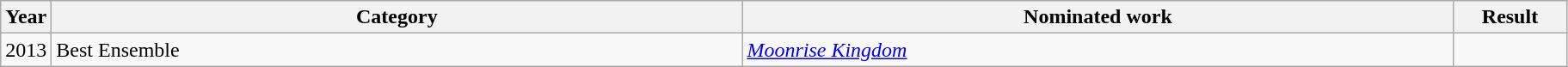<table class=wikitable>
<tr>
<th scope="col" style="width:1em;">Year</th>
<th scope="col" style="width:33em;">Category</th>
<th scope="col" style="width:34em;">Nominated work</th>
<th scope="col" style="width:5em;">Result</th>
</tr>
<tr>
<td>2013</td>
<td>Best Ensemble</td>
<td><em><a href='#'>Moonrise Kingdom</a></em></td>
<td></td>
</tr>
</table>
